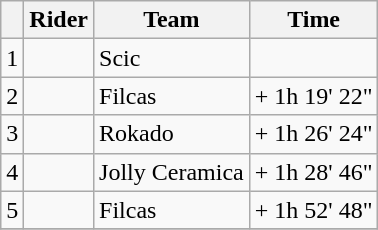<table class="wikitable">
<tr>
<th></th>
<th>Rider</th>
<th>Team</th>
<th>Time</th>
</tr>
<tr>
<td>1</td>
<td></td>
<td>Scic</td>
<td align=right></td>
</tr>
<tr>
<td>2</td>
<td></td>
<td>Filcas</td>
<td align=right>+ 1h 19' 22"</td>
</tr>
<tr>
<td>3</td>
<td></td>
<td>Rokado</td>
<td align=right>+ 1h 26' 24"</td>
</tr>
<tr>
<td>4</td>
<td></td>
<td>Jolly Ceramica</td>
<td align=right>+ 1h 28' 46"</td>
</tr>
<tr>
<td>5</td>
<td></td>
<td>Filcas</td>
<td align=right>+ 1h 52' 48"</td>
</tr>
<tr>
</tr>
</table>
